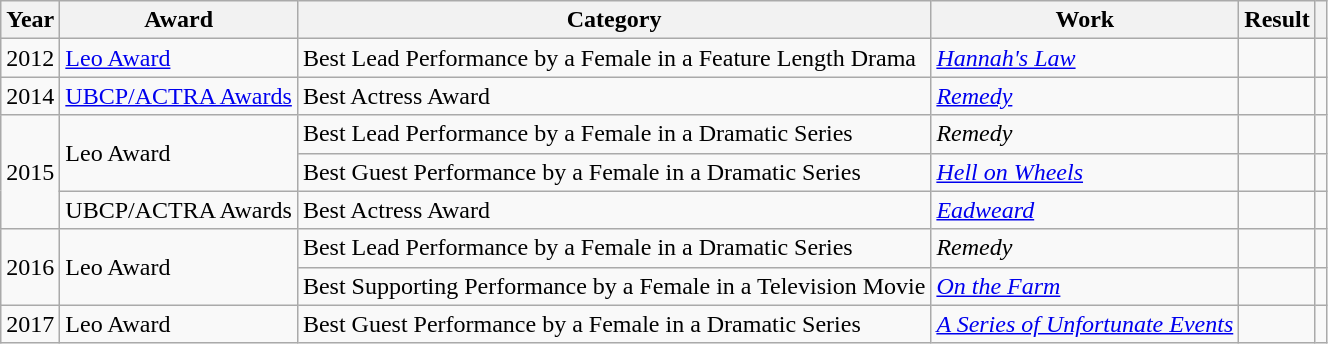<table class="wikitable">
<tr>
<th>Year</th>
<th>Award</th>
<th>Category</th>
<th>Work</th>
<th>Result</th>
<th></th>
</tr>
<tr>
<td>2012</td>
<td><a href='#'>Leo Award</a></td>
<td>Best Lead Performance by a Female in a Feature Length Drama</td>
<td><em><a href='#'>Hannah's Law</a></em></td>
<td></td>
<td style="text-align:center;"></td>
</tr>
<tr>
<td>2014</td>
<td><a href='#'>UBCP/ACTRA Awards</a></td>
<td>Best Actress Award</td>
<td><em><a href='#'>Remedy</a></em></td>
<td></td>
<td style="text-align:center;"></td>
</tr>
<tr>
<td rowspan="3">2015</td>
<td rowspan="2">Leo Award</td>
<td>Best Lead Performance by a Female in a Dramatic Series</td>
<td><em>Remedy</em></td>
<td></td>
<td style="text-align:center;"></td>
</tr>
<tr>
<td>Best Guest Performance by a Female in a Dramatic Series</td>
<td><em><a href='#'>Hell on Wheels</a></em></td>
<td></td>
<td style="text-align:center;"></td>
</tr>
<tr>
<td>UBCP/ACTRA Awards</td>
<td>Best Actress Award</td>
<td><em><a href='#'>Eadweard</a></em></td>
<td></td>
<td style="text-align:center;"></td>
</tr>
<tr>
<td rowspan="2">2016</td>
<td rowspan="2">Leo Award</td>
<td>Best Lead Performance by a Female in a Dramatic Series</td>
<td><em>Remedy</em></td>
<td></td>
<td style="text-align:center;"></td>
</tr>
<tr>
<td>Best Supporting Performance by a Female in a Television Movie</td>
<td><em><a href='#'>On the Farm</a></em></td>
<td></td>
<td style="text-align:center;"></td>
</tr>
<tr>
<td>2017</td>
<td>Leo Award</td>
<td>Best Guest Performance by a Female in a Dramatic Series</td>
<td><em><a href='#'>A Series of Unfortunate Events</a></em></td>
<td></td>
<td style="text-align:center;"></td>
</tr>
</table>
